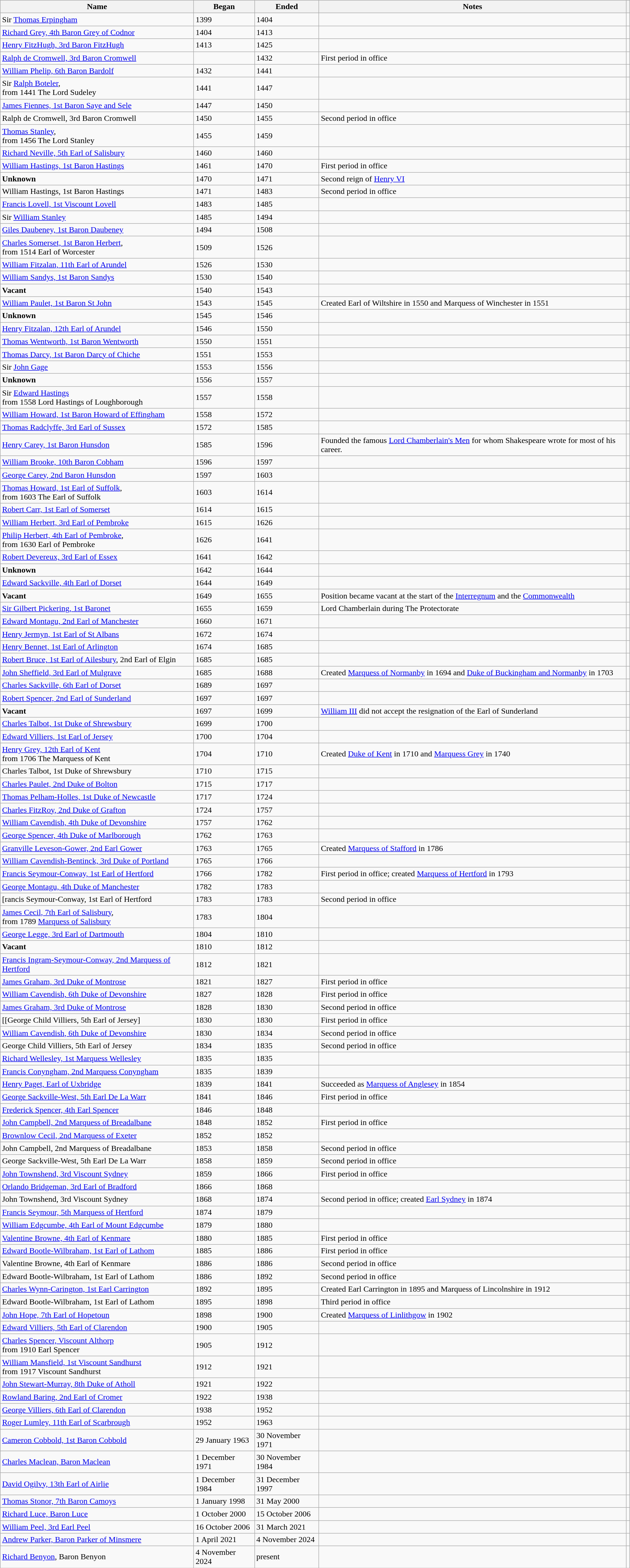<table class="wikitable" style="text-align:left">
<tr>
<th>Name</th>
<th>Began</th>
<th>Ended</th>
<th>Notes</th>
<th></th>
</tr>
<tr>
<td>Sir <a href='#'>Thomas Erpingham</a></td>
<td>1399</td>
<td>1404</td>
<td></td>
<td></td>
</tr>
<tr>
<td><a href='#'>Richard Grey, 4th Baron Grey of Codnor</a></td>
<td>1404</td>
<td>1413</td>
<td></td>
<td></td>
</tr>
<tr>
<td><a href='#'>Henry FitzHugh, 3rd Baron FitzHugh</a></td>
<td>1413</td>
<td>1425</td>
<td></td>
<td></td>
</tr>
<tr>
<td><a href='#'>Ralph de Cromwell, 3rd Baron Cromwell</a></td>
<td></td>
<td>1432</td>
<td>First period in office</td>
<td></td>
</tr>
<tr>
<td><a href='#'>William Phelip, 6th Baron Bardolf</a></td>
<td>1432</td>
<td>1441</td>
<td></td>
<td></td>
</tr>
<tr>
<td>Sir <a href='#'>Ralph Boteler</a>,<br>from 1441 The Lord Sudeley</td>
<td>1441</td>
<td>1447</td>
<td></td>
<td></td>
</tr>
<tr>
<td><a href='#'>James Fiennes, 1st Baron Saye and Sele</a></td>
<td>1447</td>
<td>1450</td>
<td></td>
<td></td>
</tr>
<tr>
<td>Ralph de Cromwell, 3rd Baron Cromwell</td>
<td>1450</td>
<td>1455</td>
<td>Second period in office</td>
<td></td>
</tr>
<tr>
<td><a href='#'>Thomas Stanley</a>,<br>from 1456 The Lord Stanley</td>
<td>1455</td>
<td>1459</td>
<td></td>
<td></td>
</tr>
<tr>
<td><a href='#'>Richard Neville, 5th Earl of Salisbury</a></td>
<td>1460</td>
<td>1460</td>
<td></td>
<td></td>
</tr>
<tr>
<td><a href='#'>William Hastings, 1st Baron Hastings</a></td>
<td>1461</td>
<td>1470</td>
<td>First period in office</td>
<td></td>
</tr>
<tr>
<td><strong>Unknown</strong></td>
<td>1470</td>
<td>1471</td>
<td>Second reign of <a href='#'>Henry VI</a></td>
<td></td>
</tr>
<tr>
<td>William Hastings, 1st Baron Hastings</td>
<td>1471</td>
<td>1483</td>
<td>Second period in office</td>
<td></td>
</tr>
<tr>
<td><a href='#'>Francis Lovell, 1st Viscount Lovell</a></td>
<td>1483</td>
<td>1485</td>
<td></td>
<td></td>
</tr>
<tr>
<td>Sir <a href='#'>William Stanley</a></td>
<td>1485</td>
<td>1494</td>
<td></td>
<td></td>
</tr>
<tr>
<td><a href='#'>Giles Daubeney, 1st Baron Daubeney</a></td>
<td>1494</td>
<td>1508</td>
<td></td>
<td></td>
</tr>
<tr>
<td><a href='#'>Charles Somerset, 1st Baron Herbert</a>,<br>from 1514 Earl of Worcester</td>
<td>1509</td>
<td>1526</td>
<td></td>
<td></td>
</tr>
<tr>
<td><a href='#'>William Fitzalan, 11th Earl of Arundel</a></td>
<td>1526</td>
<td>1530</td>
<td></td>
<td></td>
</tr>
<tr>
<td><a href='#'>William Sandys, 1st Baron Sandys</a></td>
<td>1530</td>
<td>1540</td>
<td></td>
<td></td>
</tr>
<tr>
<td><strong>Vacant</strong></td>
<td>1540</td>
<td>1543</td>
<td></td>
<td></td>
</tr>
<tr>
<td><a href='#'>William Paulet, 1st Baron St John</a></td>
<td>1543</td>
<td>1545</td>
<td>Created Earl of Wiltshire in 1550 and Marquess of Winchester in 1551</td>
<td></td>
</tr>
<tr>
<td><strong>Unknown</strong></td>
<td>1545</td>
<td>1546</td>
<td></td>
<td></td>
</tr>
<tr>
<td><a href='#'>Henry Fitzalan, 12th Earl of Arundel</a></td>
<td>1546</td>
<td>1550</td>
<td></td>
<td></td>
</tr>
<tr>
<td><a href='#'>Thomas Wentworth, 1st Baron Wentworth</a></td>
<td>1550</td>
<td>1551</td>
<td></td>
<td></td>
</tr>
<tr>
<td><a href='#'>Thomas Darcy, 1st Baron Darcy of Chiche</a></td>
<td>1551</td>
<td>1553</td>
<td></td>
<td></td>
</tr>
<tr>
<td>Sir <a href='#'>John Gage</a></td>
<td>1553</td>
<td>1556</td>
<td></td>
<td></td>
</tr>
<tr>
<td><strong>Unknown</strong></td>
<td>1556</td>
<td>1557</td>
<td></td>
<td></td>
</tr>
<tr>
<td>Sir <a href='#'>Edward Hastings</a><br>from 1558 Lord Hastings of Loughborough</td>
<td>1557</td>
<td>1558</td>
<td></td>
<td></td>
</tr>
<tr>
<td><a href='#'>William Howard, 1st Baron Howard of Effingham</a></td>
<td>1558</td>
<td>1572</td>
<td></td>
<td></td>
</tr>
<tr>
<td><a href='#'>Thomas Radclyffe, 3rd Earl of Sussex</a></td>
<td>1572</td>
<td>1585</td>
<td></td>
<td></td>
</tr>
<tr>
<td><a href='#'>Henry Carey, 1st Baron Hunsdon</a></td>
<td>1585</td>
<td>1596</td>
<td>Founded the famous <a href='#'>Lord Chamberlain's Men</a> for whom Shakespeare wrote for most of his career.</td>
<td></td>
</tr>
<tr>
<td><a href='#'>William Brooke, 10th Baron Cobham</a></td>
<td>1596</td>
<td>1597</td>
<td></td>
<td></td>
</tr>
<tr>
<td><a href='#'>George Carey, 2nd Baron Hunsdon</a></td>
<td>1597</td>
<td>1603</td>
<td></td>
<td></td>
</tr>
<tr>
<td><a href='#'>Thomas Howard, 1st Earl of Suffolk</a>,<br>from 1603 The Earl of Suffolk</td>
<td>1603</td>
<td>1614</td>
<td></td>
<td></td>
</tr>
<tr>
<td><a href='#'>Robert Carr, 1st Earl of Somerset</a></td>
<td>1614</td>
<td>1615</td>
<td></td>
<td></td>
</tr>
<tr>
<td><a href='#'>William Herbert, 3rd Earl of Pembroke</a></td>
<td>1615</td>
<td>1626</td>
<td></td>
<td></td>
</tr>
<tr>
<td><a href='#'>Philip Herbert, 4th Earl of Pembroke</a>,<br>from 1630 Earl of Pembroke</td>
<td>1626</td>
<td>1641</td>
<td></td>
<td></td>
</tr>
<tr>
<td><a href='#'>Robert Devereux, 3rd Earl of Essex</a></td>
<td>1641</td>
<td>1642</td>
<td></td>
<td></td>
</tr>
<tr>
<td><strong>Unknown</strong></td>
<td>1642</td>
<td>1644</td>
<td></td>
<td></td>
</tr>
<tr>
<td><a href='#'>Edward Sackville, 4th Earl of Dorset</a></td>
<td>1644</td>
<td>1649</td>
<td></td>
<td></td>
</tr>
<tr>
<td><strong>Vacant</strong></td>
<td>1649</td>
<td>1655</td>
<td>Position became vacant at the start of the <a href='#'>Interregnum</a> and the <a href='#'>Commonwealth</a></td>
<td></td>
</tr>
<tr>
<td><a href='#'>Sir Gilbert Pickering, 1st Baronet</a></td>
<td>1655</td>
<td>1659</td>
<td>Lord Chamberlain during The Protectorate</td>
<td></td>
</tr>
<tr>
<td><a href='#'>Edward Montagu, 2nd Earl of Manchester</a></td>
<td>1660</td>
<td>1671</td>
<td></td>
<td></td>
</tr>
<tr>
<td><a href='#'>Henry Jermyn, 1st Earl of St Albans</a></td>
<td>1672</td>
<td>1674</td>
<td></td>
<td></td>
</tr>
<tr>
<td><a href='#'>Henry Bennet, 1st Earl of Arlington</a></td>
<td>1674</td>
<td>1685</td>
<td></td>
<td></td>
</tr>
<tr>
<td><a href='#'>Robert Bruce, 1st Earl of Ailesbury</a>, 2nd Earl of Elgin</td>
<td>1685</td>
<td>1685</td>
<td></td>
<td></td>
</tr>
<tr>
<td><a href='#'>John Sheffield, 3rd Earl of Mulgrave</a></td>
<td>1685</td>
<td>1688</td>
<td>Created <a href='#'>Marquess of Normanby</a> in 1694 and <a href='#'>Duke of Buckingham and Normanby</a> in 1703</td>
<td></td>
</tr>
<tr>
<td><a href='#'>Charles Sackville, 6th Earl of Dorset</a></td>
<td>1689</td>
<td>1697</td>
<td></td>
<td></td>
</tr>
<tr>
<td><a href='#'>Robert Spencer, 2nd Earl of Sunderland</a></td>
<td>1697</td>
<td>1697</td>
<td></td>
<td></td>
</tr>
<tr>
<td><strong>Vacant</strong></td>
<td>1697</td>
<td>1699</td>
<td><a href='#'>William III</a> did not accept the resignation of the Earl of Sunderland</td>
<td></td>
</tr>
<tr>
<td><a href='#'>Charles Talbot, 1st Duke of Shrewsbury</a></td>
<td>1699</td>
<td>1700</td>
<td></td>
<td></td>
</tr>
<tr>
<td><a href='#'>Edward Villiers, 1st Earl of Jersey</a></td>
<td>1700</td>
<td>1704</td>
<td></td>
<td></td>
</tr>
<tr>
<td><a href='#'>Henry Grey, 12th Earl of Kent</a><br>from 1706 The Marquess of Kent</td>
<td>1704</td>
<td>1710</td>
<td>Created  <a href='#'>Duke of Kent</a> in 1710 and <a href='#'>Marquess Grey</a> in 1740</td>
<td></td>
</tr>
<tr>
<td>Charles Talbot, 1st Duke of Shrewsbury</td>
<td>1710</td>
<td>1715</td>
<td></td>
<td></td>
</tr>
<tr>
<td><a href='#'>Charles Paulet, 2nd Duke of Bolton</a></td>
<td>1715</td>
<td>1717</td>
<td></td>
<td></td>
</tr>
<tr>
<td><a href='#'>Thomas Pelham-Holles, 1st Duke of Newcastle</a></td>
<td>1717</td>
<td>1724</td>
<td></td>
<td></td>
</tr>
<tr>
<td><a href='#'>Charles FitzRoy, 2nd Duke of Grafton</a></td>
<td>1724</td>
<td>1757</td>
<td></td>
<td></td>
</tr>
<tr>
<td><a href='#'>William Cavendish, 4th Duke of Devonshire</a></td>
<td>1757</td>
<td>1762</td>
<td></td>
<td></td>
</tr>
<tr>
<td><a href='#'>George Spencer, 4th Duke of Marlborough</a></td>
<td>1762</td>
<td>1763</td>
<td></td>
<td></td>
</tr>
<tr>
<td><a href='#'>Granville Leveson-Gower, 2nd Earl Gower</a></td>
<td>1763</td>
<td>1765</td>
<td>Created <a href='#'>Marquess of Stafford</a> in 1786</td>
<td></td>
</tr>
<tr>
<td><a href='#'>William Cavendish-Bentinck, 3rd Duke of Portland</a></td>
<td>1765</td>
<td>1766</td>
<td></td>
<td></td>
</tr>
<tr>
<td><a href='#'>Francis Seymour-Conway, 1st Earl of Hertford</a></td>
<td>1766</td>
<td>1782</td>
<td>First period in office; created <a href='#'>Marquess of Hertford</a> in 1793</td>
<td></td>
</tr>
<tr>
<td><a href='#'>George Montagu, 4th Duke of Manchester</a></td>
<td>1782</td>
<td>1783</td>
<td></td>
<td></td>
</tr>
<tr>
<td>[rancis Seymour-Conway, 1st Earl of Hertford</td>
<td>1783</td>
<td>1783</td>
<td>Second period in office</td>
<td></td>
</tr>
<tr>
<td><a href='#'>James Cecil, 7th Earl of Salisbury</a>,<br>from 1789 <a href='#'>Marquess of Salisbury</a></td>
<td>1783</td>
<td>1804</td>
<td></td>
<td></td>
</tr>
<tr>
<td><a href='#'>George Legge, 3rd Earl of Dartmouth</a></td>
<td>1804</td>
<td>1810</td>
<td></td>
<td></td>
</tr>
<tr>
<td><strong>Vacant</strong></td>
<td>1810</td>
<td>1812</td>
<td></td>
<td></td>
</tr>
<tr>
<td><a href='#'>Francis Ingram-Seymour-Conway, 2nd Marquess of Hertford</a></td>
<td>1812</td>
<td>1821</td>
<td></td>
<td></td>
</tr>
<tr>
<td><a href='#'>James Graham, 3rd Duke of Montrose</a></td>
<td>1821</td>
<td>1827</td>
<td>First period in office</td>
<td></td>
</tr>
<tr>
<td><a href='#'>William Cavendish, 6th Duke of Devonshire</a></td>
<td>1827</td>
<td>1828</td>
<td>First period in office</td>
<td></td>
</tr>
<tr>
<td><a href='#'>James Graham, 3rd Duke of Montrose</a></td>
<td>1828</td>
<td>1830</td>
<td>Second period in office</td>
<td></td>
</tr>
<tr>
<td>[[George Child Villiers, 5th Earl of Jersey]</td>
<td>1830</td>
<td>1830</td>
<td>First period in office</td>
<td></td>
</tr>
<tr>
<td><a href='#'>William Cavendish, 6th Duke of Devonshire</a></td>
<td>1830</td>
<td>1834</td>
<td>Second period in office</td>
<td></td>
</tr>
<tr>
<td>George Child Villiers, 5th Earl of Jersey</td>
<td>1834</td>
<td>1835</td>
<td>Second period in office</td>
<td></td>
</tr>
<tr>
<td><a href='#'>Richard Wellesley, 1st Marquess Wellesley</a></td>
<td>1835</td>
<td>1835</td>
<td></td>
<td></td>
</tr>
<tr>
<td><a href='#'>Francis Conyngham, 2nd Marquess Conyngham</a></td>
<td>1835</td>
<td>1839</td>
<td></td>
<td></td>
</tr>
<tr>
<td><a href='#'>Henry Paget, Earl of Uxbridge</a></td>
<td>1839</td>
<td>1841</td>
<td>Succeeded as <a href='#'>Marquess of Anglesey</a> in 1854</td>
<td></td>
</tr>
<tr>
<td><a href='#'>George Sackville-West, 5th Earl De La Warr</a></td>
<td>1841</td>
<td>1846</td>
<td>First period in office</td>
<td></td>
</tr>
<tr>
<td><a href='#'>Frederick Spencer, 4th Earl Spencer</a></td>
<td>1846</td>
<td>1848</td>
<td></td>
<td></td>
</tr>
<tr>
<td><a href='#'>John Campbell, 2nd Marquess of Breadalbane</a></td>
<td>1848</td>
<td>1852</td>
<td>First period in office</td>
<td></td>
</tr>
<tr>
<td><a href='#'>Brownlow Cecil, 2nd Marquess of Exeter</a></td>
<td>1852</td>
<td>1852</td>
<td></td>
<td></td>
</tr>
<tr>
<td>John Campbell, 2nd Marquess of Breadalbane</td>
<td>1853</td>
<td>1858</td>
<td>Second period in office</td>
<td></td>
</tr>
<tr>
<td>George Sackville-West, 5th Earl De La Warr</td>
<td>1858</td>
<td>1859</td>
<td>Second period in office</td>
<td></td>
</tr>
<tr>
<td><a href='#'>John Townshend, 3rd Viscount Sydney</a></td>
<td>1859</td>
<td>1866</td>
<td>First period in office</td>
<td></td>
</tr>
<tr>
<td><a href='#'>Orlando Bridgeman, 3rd Earl of Bradford</a></td>
<td>1866</td>
<td>1868</td>
<td></td>
<td></td>
</tr>
<tr>
<td>John Townshend, 3rd Viscount Sydney</td>
<td>1868</td>
<td>1874</td>
<td>Second period in office; created <a href='#'>Earl Sydney</a> in 1874</td>
<td></td>
</tr>
<tr>
<td><a href='#'>Francis Seymour, 5th Marquess of Hertford</a></td>
<td>1874</td>
<td>1879</td>
<td></td>
<td></td>
</tr>
<tr>
<td><a href='#'>William Edgcumbe, 4th Earl of Mount Edgcumbe</a></td>
<td>1879</td>
<td>1880</td>
<td></td>
<td></td>
</tr>
<tr>
<td><a href='#'>Valentine Browne, 4th Earl of Kenmare</a></td>
<td>1880</td>
<td>1885</td>
<td>First period in office</td>
<td></td>
</tr>
<tr>
<td><a href='#'>Edward Bootle-Wilbraham, 1st Earl of Lathom</a></td>
<td>1885</td>
<td>1886</td>
<td>First period in office</td>
<td></td>
</tr>
<tr>
<td>Valentine Browne, 4th Earl of Kenmare</td>
<td>1886</td>
<td>1886</td>
<td>Second period in office</td>
<td></td>
</tr>
<tr>
<td>Edward Bootle-Wilbraham, 1st Earl of Lathom</td>
<td>1886</td>
<td>1892</td>
<td>Second period in office</td>
<td></td>
</tr>
<tr>
<td><a href='#'>Charles Wynn-Carington, 1st Earl Carrington</a></td>
<td>1892</td>
<td>1895</td>
<td>Created Earl Carrington in 1895 and Marquess of Lincolnshire in 1912</td>
<td></td>
</tr>
<tr>
<td>Edward Bootle-Wilbraham, 1st Earl of Lathom</td>
<td>1895</td>
<td>1898</td>
<td>Third period in office</td>
<td></td>
</tr>
<tr>
<td><a href='#'>John Hope, 7th Earl of Hopetoun</a></td>
<td>1898</td>
<td>1900</td>
<td>Created <a href='#'>Marquess of Linlithgow</a> in 1902</td>
<td></td>
</tr>
<tr>
<td><a href='#'>Edward Villiers, 5th Earl of Clarendon</a></td>
<td>1900</td>
<td>1905</td>
<td></td>
<td></td>
</tr>
<tr>
<td><a href='#'>Charles Spencer, Viscount Althorp</a><br>from 1910 Earl Spencer</td>
<td>1905</td>
<td>1912</td>
<td></td>
<td></td>
</tr>
<tr>
<td><a href='#'>William Mansfield, 1st Viscount Sandhurst</a><br>from 1917 Viscount Sandhurst</td>
<td>1912</td>
<td>1921</td>
<td></td>
<td></td>
</tr>
<tr>
<td><a href='#'>John Stewart-Murray, 8th Duke of Atholl</a></td>
<td>1921</td>
<td>1922</td>
<td></td>
<td></td>
</tr>
<tr>
<td><a href='#'>Rowland Baring, 2nd Earl of Cromer</a></td>
<td>1922</td>
<td>1938</td>
<td></td>
<td></td>
</tr>
<tr>
<td><a href='#'>George Villiers, 6th Earl of Clarendon</a></td>
<td>1938</td>
<td>1952</td>
<td></td>
<td></td>
</tr>
<tr>
<td><a href='#'>Roger Lumley, 11th Earl of Scarbrough</a></td>
<td>1952</td>
<td>1963</td>
<td></td>
<td></td>
</tr>
<tr>
<td><a href='#'>Cameron Cobbold, 1st Baron Cobbold</a></td>
<td>29 January 1963</td>
<td>30 November 1971</td>
<td></td>
<td></td>
</tr>
<tr>
<td><a href='#'>Charles Maclean, Baron Maclean</a></td>
<td>1 December 1971</td>
<td>30 November 1984</td>
<td></td>
<td></td>
</tr>
<tr>
<td><a href='#'>David Ogilvy, 13th Earl of Airlie</a></td>
<td>1 December 1984</td>
<td>31 December 1997</td>
<td></td>
<td></td>
</tr>
<tr>
<td><a href='#'>Thomas Stonor, 7th Baron Camoys</a></td>
<td>1 January 1998</td>
<td>31 May 2000</td>
<td></td>
<td></td>
</tr>
<tr>
<td><a href='#'>Richard Luce, Baron Luce</a></td>
<td>1 October 2000</td>
<td>15 October 2006</td>
<td></td>
<td></td>
</tr>
<tr>
<td><a href='#'>William Peel, 3rd Earl Peel</a></td>
<td>16 October 2006</td>
<td>31 March 2021</td>
<td></td>
<td></td>
</tr>
<tr>
<td><a href='#'>Andrew Parker, Baron Parker of Minsmere</a></td>
<td>1 April 2021</td>
<td>4 November 2024</td>
<td></td>
<td></td>
</tr>
<tr>
<td><a href='#'>Richard Benyon</a>, Baron Benyon</td>
<td>4 November 2024</td>
<td>present</td>
<td></td>
<td></td>
</tr>
</table>
